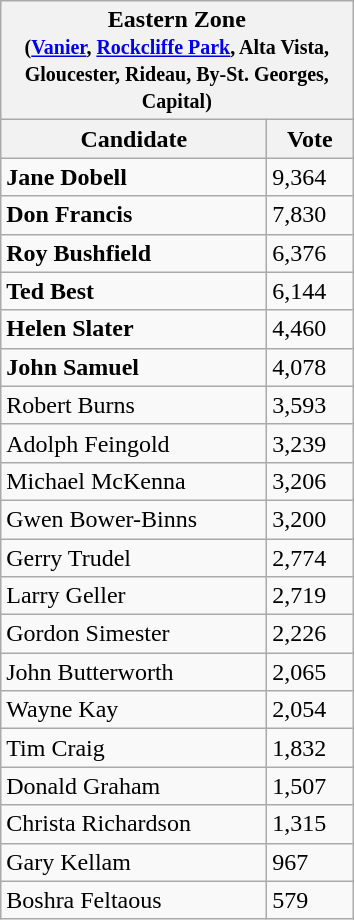<table class="wikitable">
<tr>
<th colspan="2">Eastern Zone <br> <small>(<a href='#'>Vanier</a>, <a href='#'>Rockcliffe Park</a>, Alta Vista, Gloucester, Rideau, By-St. Georges, Capital) </small></th>
</tr>
<tr>
<th style="width: 170px">Candidate</th>
<th bgcolor="#DDDDFF" width="50px">Vote</th>
</tr>
<tr>
<td><strong>Jane Dobell</strong></td>
<td>9,364</td>
</tr>
<tr>
<td><strong>Don Francis</strong></td>
<td>7,830</td>
</tr>
<tr>
<td><strong>Roy Bushfield</strong></td>
<td>6,376</td>
</tr>
<tr>
<td><strong>Ted Best</strong></td>
<td>6,144</td>
</tr>
<tr>
<td><strong>Helen Slater</strong></td>
<td>4,460</td>
</tr>
<tr>
<td><strong>John Samuel</strong></td>
<td>4,078</td>
</tr>
<tr>
<td>Robert Burns</td>
<td>3,593</td>
</tr>
<tr>
<td>Adolph Feingold</td>
<td>3,239</td>
</tr>
<tr>
<td>Michael McKenna</td>
<td>3,206</td>
</tr>
<tr>
<td>Gwen Bower-Binns</td>
<td>3,200</td>
</tr>
<tr>
<td>Gerry Trudel</td>
<td>2,774</td>
</tr>
<tr>
<td>Larry Geller</td>
<td>2,719</td>
</tr>
<tr>
<td>Gordon Simester</td>
<td>2,226</td>
</tr>
<tr>
<td>John Butterworth</td>
<td>2,065</td>
</tr>
<tr>
<td>Wayne Kay</td>
<td>2,054</td>
</tr>
<tr>
<td>Tim Craig</td>
<td>1,832</td>
</tr>
<tr>
<td>Donald Graham</td>
<td>1,507</td>
</tr>
<tr>
<td>Christa Richardson</td>
<td>1,315</td>
</tr>
<tr>
<td>Gary Kellam</td>
<td>967</td>
</tr>
<tr>
<td>Boshra Feltaous</td>
<td>579</td>
</tr>
</table>
